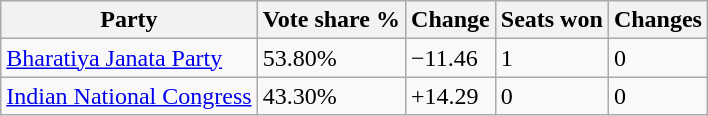<table class="wikitable sortable">
<tr>
<th>Party</th>
<th>Vote share %</th>
<th>Change</th>
<th>Seats won</th>
<th>Changes</th>
</tr>
<tr>
<td><a href='#'>Bharatiya Janata Party</a></td>
<td>53.80%</td>
<td>−11.46</td>
<td>1</td>
<td>0</td>
</tr>
<tr>
<td><a href='#'>Indian National Congress</a></td>
<td>43.30%</td>
<td>+14.29</td>
<td>0</td>
<td>0</td>
</tr>
</table>
